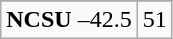<table class="wikitable">
<tr align="center">
</tr>
<tr align="center">
<td><strong>NCSU</strong> –42.5</td>
<td>51</td>
</tr>
</table>
